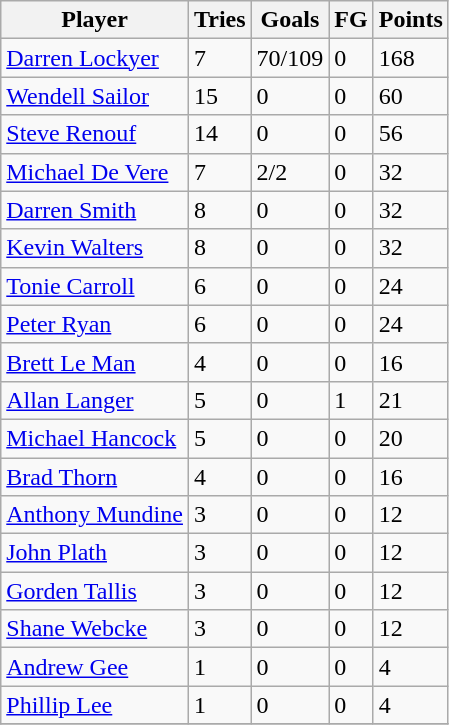<table class="wikitable">
<tr>
<th>Player</th>
<th>Tries</th>
<th>Goals</th>
<th>FG</th>
<th>Points</th>
</tr>
<tr>
<td><a href='#'>Darren Lockyer</a></td>
<td>7</td>
<td>70/109</td>
<td>0</td>
<td>168</td>
</tr>
<tr>
<td><a href='#'>Wendell Sailor</a></td>
<td>15</td>
<td>0</td>
<td>0</td>
<td>60</td>
</tr>
<tr>
<td><a href='#'>Steve Renouf</a></td>
<td>14</td>
<td>0</td>
<td>0</td>
<td>56</td>
</tr>
<tr>
<td><a href='#'>Michael De Vere</a></td>
<td>7</td>
<td>2/2</td>
<td>0</td>
<td>32</td>
</tr>
<tr>
<td><a href='#'>Darren Smith</a></td>
<td>8</td>
<td>0</td>
<td>0</td>
<td>32</td>
</tr>
<tr>
<td><a href='#'>Kevin Walters</a></td>
<td>8</td>
<td>0</td>
<td>0</td>
<td>32</td>
</tr>
<tr>
<td><a href='#'>Tonie Carroll</a></td>
<td>6</td>
<td>0</td>
<td>0</td>
<td>24</td>
</tr>
<tr>
<td><a href='#'>Peter Ryan</a></td>
<td>6</td>
<td>0</td>
<td>0</td>
<td>24</td>
</tr>
<tr>
<td><a href='#'>Brett Le Man</a></td>
<td>4</td>
<td>0</td>
<td>0</td>
<td>16</td>
</tr>
<tr>
<td><a href='#'>Allan Langer</a></td>
<td>5</td>
<td>0</td>
<td>1</td>
<td>21</td>
</tr>
<tr>
<td><a href='#'>Michael Hancock</a></td>
<td>5</td>
<td>0</td>
<td>0</td>
<td>20</td>
</tr>
<tr>
<td><a href='#'>Brad Thorn</a></td>
<td>4</td>
<td>0</td>
<td>0</td>
<td>16</td>
</tr>
<tr>
<td><a href='#'>Anthony Mundine</a></td>
<td>3</td>
<td>0</td>
<td>0</td>
<td>12</td>
</tr>
<tr>
<td><a href='#'>John Plath</a></td>
<td>3</td>
<td>0</td>
<td>0</td>
<td>12</td>
</tr>
<tr>
<td><a href='#'>Gorden Tallis</a></td>
<td>3</td>
<td>0</td>
<td>0</td>
<td>12</td>
</tr>
<tr>
<td><a href='#'>Shane Webcke</a></td>
<td>3</td>
<td>0</td>
<td>0</td>
<td>12</td>
</tr>
<tr>
<td><a href='#'>Andrew Gee</a></td>
<td>1</td>
<td>0</td>
<td>0</td>
<td>4</td>
</tr>
<tr>
<td><a href='#'>Phillip Lee</a></td>
<td>1</td>
<td>0</td>
<td>0</td>
<td>4</td>
</tr>
<tr>
</tr>
</table>
